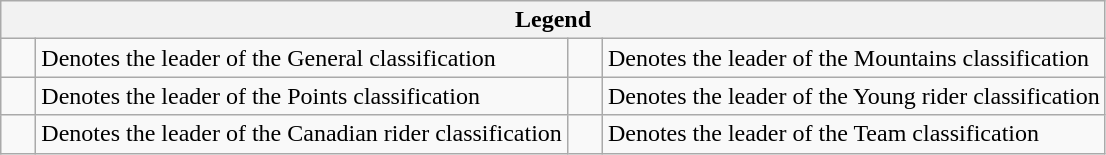<table class="wikitable">
<tr>
<th colspan=4>Legend</th>
</tr>
<tr>
<td>    </td>
<td>Denotes the leader of the General classification</td>
<td>    </td>
<td>Denotes the leader of the Mountains classification</td>
</tr>
<tr>
<td>    </td>
<td>Denotes the leader of the Points classification</td>
<td>    </td>
<td>Denotes the leader of the Young rider classification</td>
</tr>
<tr>
<td>    </td>
<td>Denotes the leader of the Canadian rider classification</td>
<td>    </td>
<td>Denotes the leader of the Team classification</td>
</tr>
</table>
